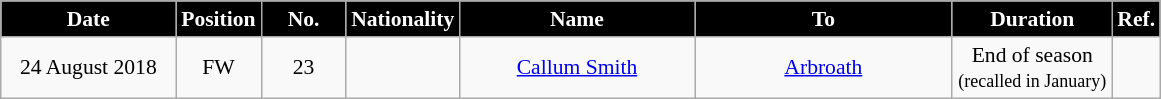<table class="wikitable"  style="text-align:center; font-size:90%; ">
<tr>
<th style="background:#000000; color:white; width:110px;">Date</th>
<th style="background:#000000; color:white; width:50px;">Position</th>
<th style="background:#000000; color:white; width:50px;">No.</th>
<th style="background:#000000; color:white; width:50px;">Nationality</th>
<th style="background:#000000; color:white; width:150px;">Name</th>
<th style="background:#000000; color:white; width:165px;">To</th>
<th style="background:#000000; color:white; width:100px;">Duration</th>
<th style="background:#000000; color:white; width:25px;">Ref.</th>
</tr>
<tr>
<td>24 August 2018</td>
<td>FW</td>
<td>23</td>
<td></td>
<td><a href='#'>Callum Smith</a></td>
<td><a href='#'>Arbroath</a></td>
<td>End of season<br><small>(recalled in January)</small></td>
<td></td>
</tr>
</table>
